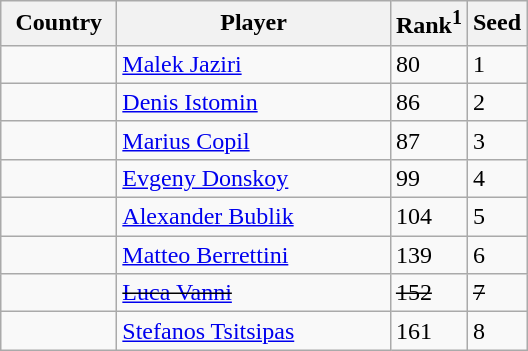<table class="sortable wikitable">
<tr>
<th width="70">Country</th>
<th width="175">Player</th>
<th>Rank<sup>1</sup></th>
<th>Seed</th>
</tr>
<tr>
<td></td>
<td><a href='#'>Malek Jaziri</a></td>
<td>80</td>
<td>1</td>
</tr>
<tr>
<td></td>
<td><a href='#'>Denis Istomin</a></td>
<td>86</td>
<td>2</td>
</tr>
<tr>
<td></td>
<td><a href='#'>Marius Copil</a></td>
<td>87</td>
<td>3</td>
</tr>
<tr>
<td></td>
<td><a href='#'>Evgeny Donskoy</a></td>
<td>99</td>
<td>4</td>
</tr>
<tr>
<td></td>
<td><a href='#'>Alexander Bublik</a></td>
<td>104</td>
<td>5</td>
</tr>
<tr>
<td></td>
<td><a href='#'>Matteo Berrettini</a></td>
<td>139</td>
<td>6</td>
</tr>
<tr>
<td><s></s></td>
<td><s><a href='#'>Luca Vanni</a></s></td>
<td><s>152</s></td>
<td><s>7</s></td>
</tr>
<tr>
<td></td>
<td><a href='#'>Stefanos Tsitsipas</a></td>
<td>161</td>
<td>8</td>
</tr>
</table>
